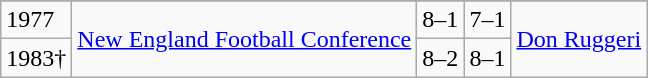<table class="wikitable">
<tr>
</tr>
<tr>
<td>1977</td>
<td rowspan=2><a href='#'>New England Football Conference</a></td>
<td>8–1</td>
<td>7–1</td>
<td rowspan=2><a href='#'>Don Ruggeri</a></td>
</tr>
<tr>
<td>1983†</td>
<td>8–2</td>
<td>8–1</td>
</tr>
</table>
